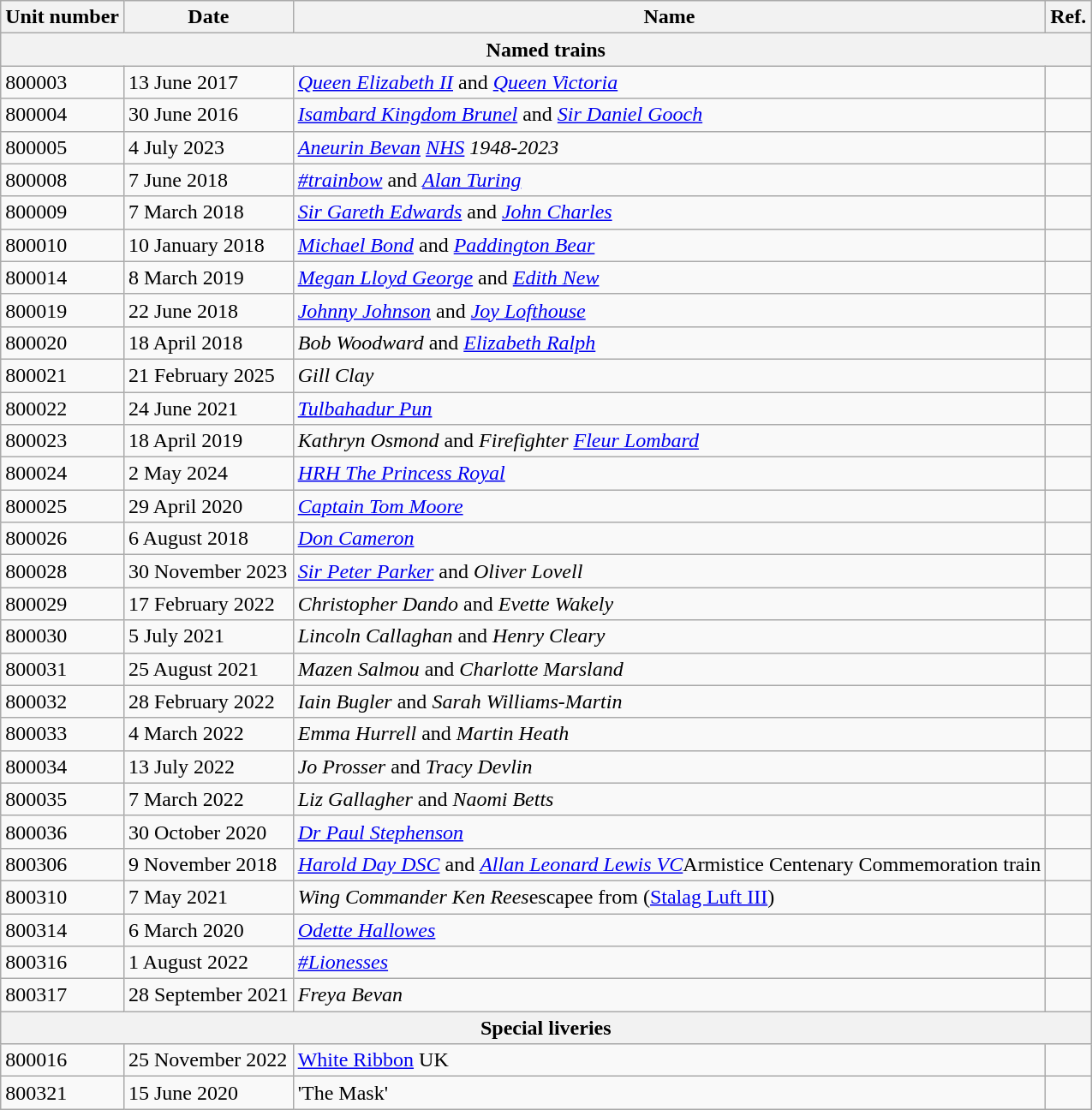<table class="wikitable sortable">
<tr>
<th>Unit number</th>
<th>Date</th>
<th>Name</th>
<th>Ref.</th>
</tr>
<tr>
<th colspan=7>Named trains</th>
</tr>
<tr>
<td>800003</td>
<td>13 June 2017</td>
<td><em><a href='#'>Queen Elizabeth II</a></em> and  <em><a href='#'>Queen Victoria</a></em></td>
<td></td>
</tr>
<tr>
<td>800004</td>
<td>30 June 2016</td>
<td><em><a href='#'>Isambard Kingdom Brunel</a></em> and <em><a href='#'>Sir Daniel Gooch</a></em></td>
<td></td>
</tr>
<tr>
<td>800005</td>
<td>4 July 2023</td>
<td><em><a href='#'>Aneurin Bevan</a> <a href='#'>NHS</a> 1948-2023</em></td>
<td></td>
</tr>
<tr>
<td>800008</td>
<td>7 June 2018</td>
<td><em><a href='#'>#trainbow</a></em> and <em><a href='#'>Alan Turing</a></em></td>
<td></td>
</tr>
<tr>
<td>800009</td>
<td>7 March 2018</td>
<td><em><a href='#'>Sir Gareth Edwards</a></em> and <em><a href='#'>John Charles</a></em></td>
<td></td>
</tr>
<tr>
<td>800010</td>
<td>10 January 2018</td>
<td><em><a href='#'>Michael Bond</a></em> and <em><a href='#'>Paddington Bear</a></em></td>
<td></td>
</tr>
<tr>
<td>800014</td>
<td>8 March 2019</td>
<td><em><a href='#'>Megan Lloyd George</a></em> and <em><a href='#'>Edith New</a></em></td>
<td></td>
</tr>
<tr>
<td>800019</td>
<td>22 June 2018</td>
<td><em><a href='#'>Johnny Johnson</a></em> and <em><a href='#'>Joy Lofthouse</a></em></td>
<td></td>
</tr>
<tr>
<td>800020</td>
<td>18 April 2018</td>
<td><em>Bob Woodward</em> and <em><a href='#'>Elizabeth Ralph</a></em></td>
<td></td>
</tr>
<tr>
<td>800021</td>
<td>21 February 2025</td>
<td><em>Gill Clay</em></td>
<td></td>
</tr>
<tr>
<td>800022</td>
<td>24 June 2021</td>
<td><em><a href='#'>Tulbahadur Pun</a></em></td>
<td></td>
</tr>
<tr>
<td>800023</td>
<td>18 April 2019</td>
<td><em>Kathryn Osmond</em> and <em>Firefighter <a href='#'>Fleur Lombard</a></em></td>
<td></td>
</tr>
<tr>
<td>800024</td>
<td>2 May 2024</td>
<td><em><a href='#'>HRH The Princess Royal</a></em></td>
<td></td>
</tr>
<tr>
<td>800025</td>
<td>29 April 2020</td>
<td><em><a href='#'>Captain Tom Moore</a></em></td>
<td></td>
</tr>
<tr>
<td>800026</td>
<td>6 August 2018</td>
<td><em><a href='#'>Don Cameron</a></em></td>
<td></td>
</tr>
<tr>
<td>800028</td>
<td>30 November 2023</td>
<td><em><a href='#'>Sir Peter Parker</a></em> and <em>Oliver Lovell</em></td>
<td></td>
</tr>
<tr>
<td>800029</td>
<td>17 February 2022</td>
<td><em>Christopher Dando</em> and  <em>Evette Wakely</em></td>
<td></td>
</tr>
<tr>
<td>800030</td>
<td>5 July 2021</td>
<td><em>Lincoln Callaghan</em> and <em>Henry Cleary</em></td>
<td></td>
</tr>
<tr>
<td>800031</td>
<td>25 August 2021</td>
<td><em>Mazen Salmou</em> and <em>Charlotte Marsland</em></td>
<td></td>
</tr>
<tr>
<td>800032</td>
<td>28 February 2022</td>
<td><em>Iain Bugler</em> and <em>Sarah Williams-Martin</em></td>
<td></td>
</tr>
<tr>
<td>800033</td>
<td>4 March 2022</td>
<td><em>Emma Hurrell</em> and <em>Martin Heath</em></td>
<td></td>
</tr>
<tr>
<td>800034</td>
<td>13 July 2022</td>
<td><em>Jo Prosser</em> and <em>Tracy Devlin</em></td>
<td></td>
</tr>
<tr>
<td>800035</td>
<td>7 March 2022</td>
<td><em>Liz Gallagher</em> and <em>Naomi Betts</em></td>
<td></td>
</tr>
<tr>
<td>800036</td>
<td>30 October 2020</td>
<td><em><a href='#'>Dr Paul Stephenson</a></em></td>
<td></td>
</tr>
<tr>
<td>800306</td>
<td>9 November 2018</td>
<td><em><a href='#'>Harold Day DSC</a></em> and  <em><a href='#'>Allan Leonard Lewis VC</a></em>Armistice Centenary Commemoration train</td>
<td></td>
</tr>
<tr>
<td>800310</td>
<td>7 May 2021</td>
<td><em>Wing Commander Ken Rees</em>escapee from (<a href='#'>Stalag Luft III</a>)</td>
<td></td>
</tr>
<tr>
<td>800314</td>
<td>6 March 2020</td>
<td><em><a href='#'>Odette Hallowes</a></em></td>
<td></td>
</tr>
<tr>
<td>800316</td>
<td>1 August 2022</td>
<td><em><a href='#'>#Lionesses</a></em></td>
<td></td>
</tr>
<tr>
<td>800317</td>
<td>28 September 2021</td>
<td><em>Freya Bevan</em></td>
<td></td>
</tr>
<tr>
<th colspan=7>Special liveries</th>
</tr>
<tr>
<td>800016</td>
<td>25 November 2022</td>
<td><a href='#'>White Ribbon</a> UK</td>
<td></td>
</tr>
<tr>
<td>800321</td>
<td>15 June 2020</td>
<td>'The Mask'</td>
<td></td>
</tr>
</table>
